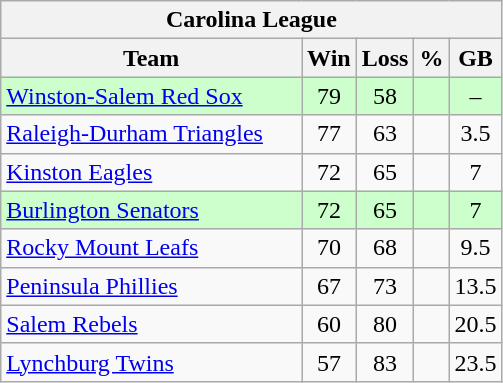<table class="wikitable">
<tr>
<th colspan="5">Carolina League</th>
</tr>
<tr>
<th width="60%">Team</th>
<th>Win</th>
<th>Loss</th>
<th>%</th>
<th>GB</th>
</tr>
<tr align=center bgcolor=ccffcc>
<td align=left><a href='#'>Winston-Salem Red Sox</a></td>
<td>79</td>
<td>58</td>
<td></td>
<td>–</td>
</tr>
<tr align=center>
<td align=left><a href='#'>Raleigh-Durham Triangles</a></td>
<td>77</td>
<td>63</td>
<td></td>
<td>3.5</td>
</tr>
<tr align=center>
<td align=left><a href='#'>Kinston Eagles</a></td>
<td>72</td>
<td>65</td>
<td></td>
<td>7</td>
</tr>
<tr align=center bgcolor=ccffcc>
<td align=left><a href='#'>Burlington Senators</a></td>
<td>72</td>
<td>65</td>
<td></td>
<td>7</td>
</tr>
<tr align=center>
<td align=left><a href='#'>Rocky Mount Leafs</a></td>
<td>70</td>
<td>68</td>
<td></td>
<td>9.5</td>
</tr>
<tr align=center>
<td align=left><a href='#'>Peninsula Phillies</a></td>
<td>67</td>
<td>73</td>
<td></td>
<td>13.5</td>
</tr>
<tr align=center>
<td align=left><a href='#'>Salem Rebels</a></td>
<td>60</td>
<td>80</td>
<td></td>
<td>20.5</td>
</tr>
<tr align=center>
<td align=left><a href='#'>Lynchburg Twins</a></td>
<td>57</td>
<td>83</td>
<td></td>
<td>23.5</td>
</tr>
</table>
